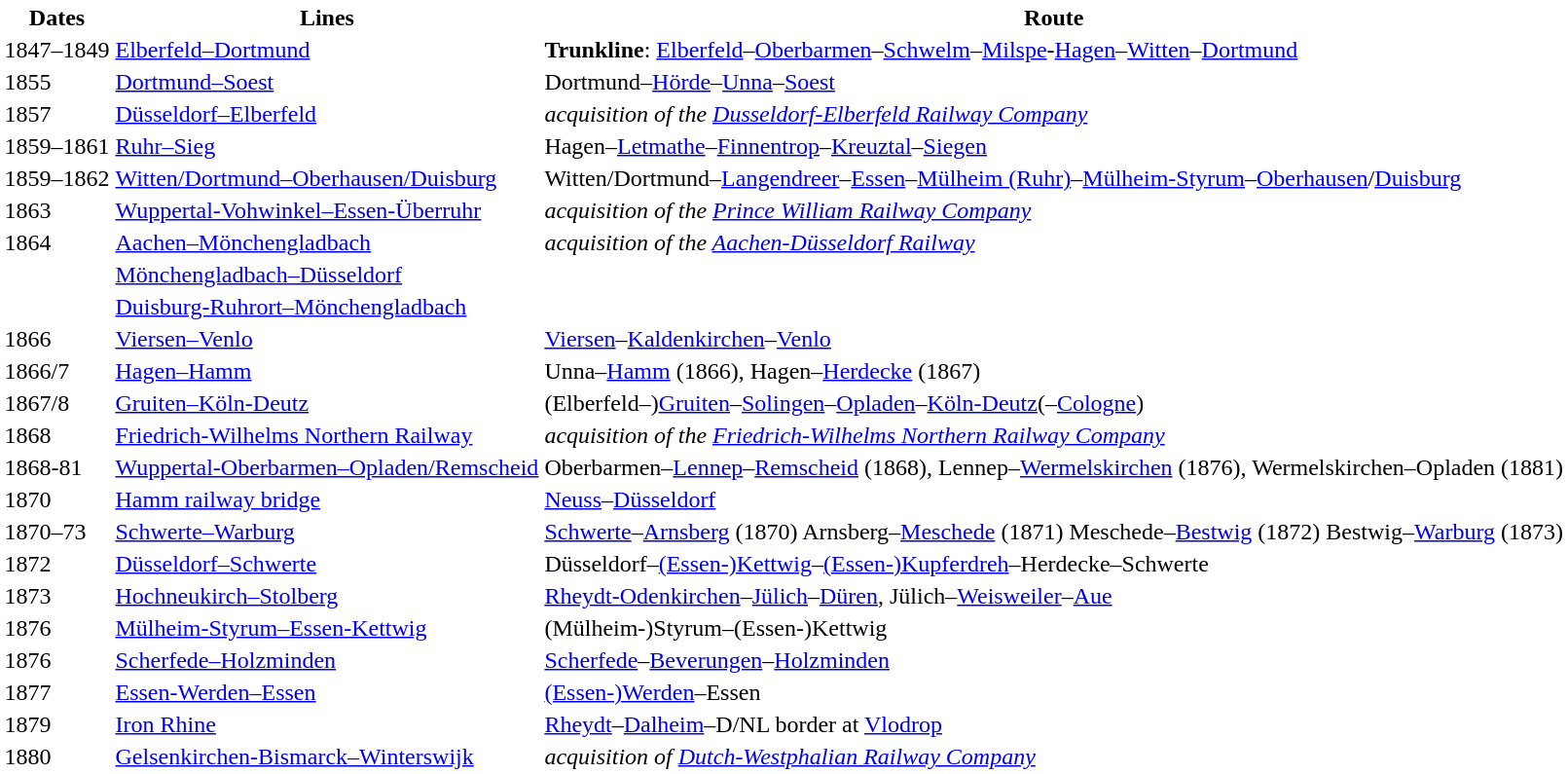<table style="background:#ffffff" valign="top">
<tr>
<th>Dates</th>
<th>Lines</th>
<th>Route</th>
</tr>
<tr valign="top">
<td>1847–1849</td>
<td><a href='#'>Elberfeld–Dortmund</a></td>
<td><strong>Trunkline</strong>: <a href='#'>Elberfeld</a>–<a href='#'>Oberbarmen</a>–<a href='#'>Schwelm</a>–<a href='#'>Milspe</a>-<a href='#'>Hagen</a>–<a href='#'>Witten</a>–<a href='#'>Dortmund</a></td>
</tr>
<tr valign="top">
<td>1855</td>
<td><a href='#'>Dortmund–Soest</a></td>
<td>Dortmund–<a href='#'>Hörde</a>–<a href='#'>Unna</a>–<a href='#'>Soest</a></td>
</tr>
<tr valign="top">
<td>1857</td>
<td><a href='#'>Düsseldorf–Elberfeld</a></td>
<td><em>acquisition of the <a href='#'>Dusseldorf-Elberfeld Railway Company</a></em></td>
</tr>
<tr valign="top">
<td>1859–1861</td>
<td><a href='#'>Ruhr–Sieg</a></td>
<td>Hagen–<a href='#'>Letmathe</a>–<a href='#'>Finnentrop</a>–<a href='#'>Kreuztal</a>–<a href='#'>Siegen</a></td>
</tr>
<tr valign="top">
<td>1859–1862</td>
<td><a href='#'>Witten/Dortmund–Oberhausen/Duisburg</a></td>
<td>Witten/Dortmund–<a href='#'>Langendreer</a>–<a href='#'>Essen</a>–<a href='#'>Mülheim (Ruhr)</a>–<a href='#'>Mülheim-Styrum</a>–<a href='#'>Oberhausen</a>/<a href='#'>Duisburg</a></td>
</tr>
<tr valign="top">
<td>1863</td>
<td><a href='#'>Wuppertal-Vohwinkel–Essen-Überruhr</a></td>
<td><em>acquisition of the <a href='#'>Prince William Railway Company</a></em></td>
</tr>
<tr valign="top">
<td rowspan="3">1864</td>
<td><a href='#'>Aachen–Mönchengladbach</a></td>
<td rowspan="3"><em>acquisition of the <a href='#'>Aachen-Düsseldorf Railway</a></em></td>
</tr>
<tr>
<td><a href='#'>Mönchengladbach–Düsseldorf</a></td>
</tr>
<tr>
<td><a href='#'>Duisburg-Ruhrort–Mönchengladbach</a></td>
</tr>
<tr valign="top">
<td>1866</td>
<td><a href='#'>Viersen–Venlo</a></td>
<td><a href='#'>Viersen</a>–<a href='#'>Kaldenkirchen</a>–<a href='#'>Venlo</a></td>
</tr>
<tr valign="top">
<td>1866/7</td>
<td><a href='#'>Hagen–Hamm</a></td>
<td>Unna–<a href='#'>Hamm</a> (1866), Hagen–<a href='#'>Herdecke</a> (1867)</td>
</tr>
<tr valign="top">
<td>1867/8</td>
<td><a href='#'>Gruiten–Köln-Deutz</a></td>
<td>(Elberfeld–)<a href='#'>Gruiten</a>–<a href='#'>Solingen</a>–<a href='#'>Opladen</a>–<a href='#'>Köln-Deutz</a>(–<a href='#'>Cologne</a>)</td>
</tr>
<tr valign="top">
<td>1868</td>
<td><a href='#'>Friedrich-Wilhelms Northern Railway</a></td>
<td><em>acquisition of the <a href='#'>Friedrich-Wilhelms Northern Railway Company</a></em></td>
</tr>
<tr valign="top">
<td>1868-81</td>
<td><a href='#'>Wuppertal-Oberbarmen–Opladen/Remscheid</a></td>
<td>Oberbarmen–<a href='#'>Lennep</a>–<a href='#'>Remscheid</a> (1868), Lennep–<a href='#'>Wermelskirchen</a> (1876), Wermelskirchen–Opladen (1881)</td>
</tr>
<tr valign="top">
<td>1870</td>
<td><a href='#'>Hamm railway bridge</a></td>
<td><a href='#'>Neuss</a>–<a href='#'>Düsseldorf</a></td>
</tr>
<tr valign="top">
<td>1870–73</td>
<td><a href='#'>Schwerte–Warburg</a></td>
<td><a href='#'>Schwerte</a>–<a href='#'>Arnsberg</a> (1870) Arnsberg–<a href='#'>Meschede</a> (1871) Meschede–<a href='#'>Bestwig</a> (1872) Bestwig–<a href='#'>Warburg</a> (1873)</td>
</tr>
<tr valign="top">
<td>1872</td>
<td><a href='#'>Düsseldorf–Schwerte</a></td>
<td>Düsseldorf–<a href='#'>(Essen-)Kettwig</a>–<a href='#'>(Essen-)Kupferdreh</a>–Herdecke–Schwerte</td>
</tr>
<tr valign="top">
<td>1873</td>
<td><a href='#'>Hochneukirch–Stolberg</a></td>
<td><a href='#'>Rheydt-Odenkirchen</a>–<a href='#'>Jülich</a>–<a href='#'>Düren</a>, Jülich–<a href='#'>Weisweiler</a>–<a href='#'>Aue</a></td>
</tr>
<tr valign="top">
<td>1876</td>
<td><a href='#'>Mülheim-Styrum–Essen-Kettwig</a></td>
<td>(Mülheim-)Styrum–(Essen-)Kettwig</td>
</tr>
<tr valign="top">
<td>1876</td>
<td><a href='#'>Scherfede–Holzminden</a></td>
<td><a href='#'>Scherfede</a>–<a href='#'>Beverungen</a>–<a href='#'>Holzminden</a></td>
</tr>
<tr valign="top">
<td>1877</td>
<td><a href='#'>Essen-Werden–Essen</a></td>
<td><a href='#'>(Essen-)Werden</a>–Essen</td>
</tr>
<tr valign="top">
<td>1879</td>
<td><a href='#'>Iron Rhine</a></td>
<td><a href='#'>Rheydt</a>–<a href='#'>Dalheim</a>–D/NL border at <a href='#'>Vlodrop</a></td>
</tr>
<tr valign="top">
<td>1880</td>
<td><a href='#'>Gelsenkirchen-Bismarck–Winterswijk</a></td>
<td><em>acquisition of <a href='#'>Dutch-Westphalian Railway Company</a></em></td>
</tr>
</table>
